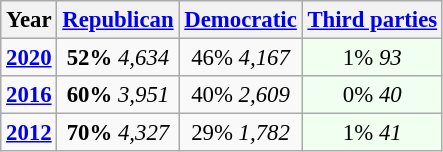<table class="wikitable" align="center" style="float:center; margin: 1em 1em 1em 0; font-size: 95%;">
<tr>
<th>Year</th>
<th><a href='#'>Republican</a></th>
<th><a href='#'>Democratic</a></th>
<th><a href='#'>Third parties</a></th>
</tr>
<tr>
<td><strong><a href='#'>2020</a></strong></td>
<td style="text-align:center;" ><strong>52%</strong> <em>4,634</em></td>
<td style="text-align:center;" >46% <em>4,167</em></td>
<td style="text-align:center; background:honeyDew;">1% <em>93</em></td>
</tr>
<tr>
<td><strong><a href='#'>2016</a></strong></td>
<td style="text-align:center;" ><strong>60%</strong> <em>3,951</em></td>
<td style="text-align:center;" >40% <em>2,609</em></td>
<td style="text-align:center; background:honeyDew;">0% <em>40</em></td>
</tr>
<tr>
<td><strong><a href='#'>2012</a></strong></td>
<td style="text-align:center;" ><strong>70%</strong> <em>4,327</em></td>
<td style="text-align:center;" >29% <em>1,782</em></td>
<td style="text-align:center; background:honeyDew;">1% <em>41</em></td>
</tr>
</table>
